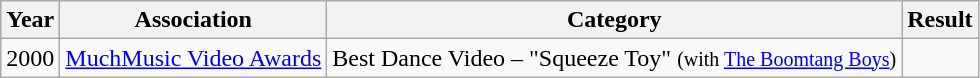<table class="wikitable">
<tr>
<th>Year</th>
<th>Association</th>
<th>Category</th>
<th>Result</th>
</tr>
<tr>
<td>2000</td>
<td><a href='#'>MuchMusic Video Awards</a></td>
<td>Best Dance Video – "Squeeze Toy" <small>(with <a href='#'>The Boomtang Boys</a>)</small></td>
<td></td>
</tr>
</table>
